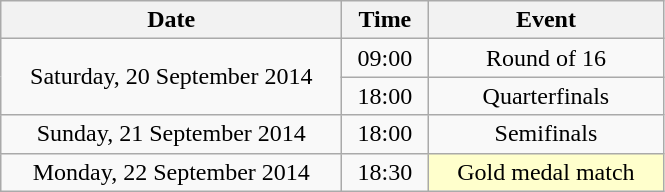<table class = "wikitable" style="text-align:center;">
<tr>
<th width=220>Date</th>
<th width=50>Time</th>
<th width=150>Event</th>
</tr>
<tr>
<td rowspan="2">Saturday, 20 September 2014</td>
<td>09:00</td>
<td>Round of 16</td>
</tr>
<tr>
<td>18:00</td>
<td>Quarterfinals</td>
</tr>
<tr>
<td>Sunday, 21 September 2014</td>
<td>18:00</td>
<td>Semifinals</td>
</tr>
<tr>
<td>Monday, 22 September 2014</td>
<td>18:30</td>
<td bgcolor=ffffcc>Gold medal match</td>
</tr>
</table>
